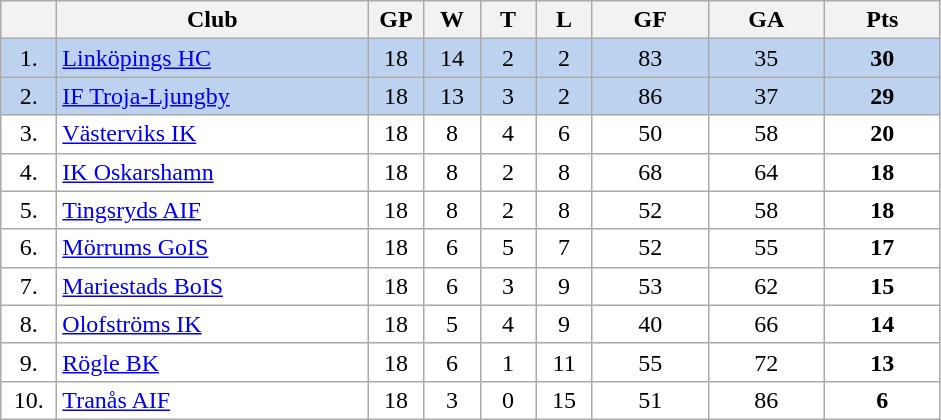<table class="wikitable">
<tr>
<th width="30"></th>
<th width="200">Club</th>
<th width="30">GP</th>
<th width="30">W</th>
<th width="30">T</th>
<th width="30">L</th>
<th width="70">GF</th>
<th width="70">GA</th>
<th width="70">Pts</th>
</tr>
<tr bgcolor="#BCD2EE" align="center">
<td>1.</td>
<td align="left"><a href='#'>Linköpings HC</a></td>
<td>18</td>
<td>14</td>
<td>2</td>
<td>2</td>
<td>83</td>
<td>35</td>
<td><strong>30</strong></td>
</tr>
<tr bgcolor="#BCD2EE" align="center">
<td>2.</td>
<td align="left"><a href='#'>IF Troja-Ljungby</a></td>
<td>18</td>
<td>13</td>
<td>3</td>
<td>2</td>
<td>86</td>
<td>37</td>
<td><strong>29</strong></td>
</tr>
<tr bgcolor="#FFFFFF" align="center">
<td>3.</td>
<td align="left"><a href='#'>Västerviks IK</a></td>
<td>18</td>
<td>8</td>
<td>4</td>
<td>6</td>
<td>50</td>
<td>58</td>
<td><strong>20</strong></td>
</tr>
<tr bgcolor="#FFFFFF" align="center">
<td>4.</td>
<td align="left"><a href='#'>IK Oskarshamn</a></td>
<td>18</td>
<td>8</td>
<td>2</td>
<td>8</td>
<td>68</td>
<td>64</td>
<td><strong>18</strong></td>
</tr>
<tr bgcolor="#FFFFFF" align="center">
<td>5.</td>
<td align="left"><a href='#'>Tingsryds AIF</a></td>
<td>18</td>
<td>8</td>
<td>2</td>
<td>8</td>
<td>52</td>
<td>58</td>
<td><strong>18</strong></td>
</tr>
<tr bgcolor="#FFFFFF" align="center">
<td>6.</td>
<td align="left"><a href='#'>Mörrums GoIS</a></td>
<td>18</td>
<td>6</td>
<td>5</td>
<td>7</td>
<td>52</td>
<td>55</td>
<td><strong>17</strong></td>
</tr>
<tr bgcolor="#FFFFFF" align="center">
<td>7.</td>
<td align="left"><a href='#'>Mariestads BoIS</a></td>
<td>18</td>
<td>6</td>
<td>3</td>
<td>9</td>
<td>53</td>
<td>62</td>
<td><strong>15</strong></td>
</tr>
<tr bgcolor="#FFFFFF" align="center">
<td>8.</td>
<td align="left"><a href='#'>Olofströms IK</a></td>
<td>18</td>
<td>5</td>
<td>4</td>
<td>9</td>
<td>40</td>
<td>66</td>
<td><strong>14</strong></td>
</tr>
<tr bgcolor="#FFFFFF" align="center">
<td>9.</td>
<td align="left"><a href='#'>Rögle BK</a></td>
<td>18</td>
<td>6</td>
<td>1</td>
<td>11</td>
<td>55</td>
<td>72</td>
<td><strong>13</strong></td>
</tr>
<tr bgcolor="#FFFFFF" align="center">
<td>10.</td>
<td align="left"><a href='#'>Tranås AIF</a></td>
<td>18</td>
<td>3</td>
<td>0</td>
<td>15</td>
<td>51</td>
<td>86</td>
<td><strong>6</strong></td>
</tr>
</table>
